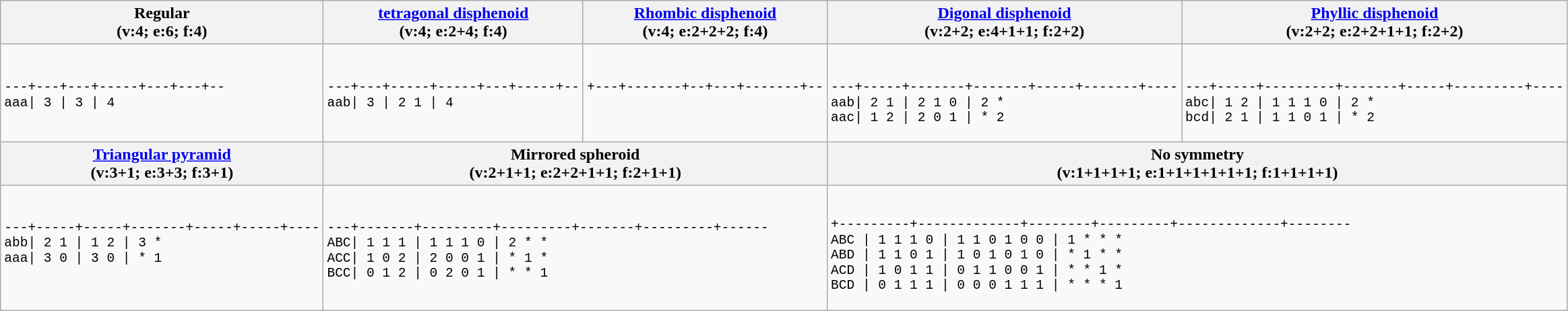<table class=wikitable>
<tr valign=top>
<th>Regular<br>(v:4; e:6; f:4)<br></th>
<th><a href='#'>tetragonal disphenoid</a><br>(v:4; e:2+4; f:4)<br></th>
<th><a href='#'>Rhombic disphenoid</a><br>(v:4; e:2+2+2; f:4)<br></th>
<th><a href='#'>Digonal disphenoid</a><br>(v:2+2; e:4+1+1; f:2+2)<br></th>
<th><a href='#'>Phyllic disphenoid</a><br>(v:2+2; e:2+2+1+1; f:2+2)<br></th>
</tr>
<tr valign=top>
<td><br><pre>---+---+---+-----+---+---+--
aaa| 3 | 3 | 4
</pre></td>
<td><br><pre>---+---+-----+-----+---+-----+--
aab| 3 | 2 1 | 4
</pre></td>
<td><br><pre>+---+-------+--+---+-------+--</pre></td>
<td><br><pre>---+-----+-------+-------+-----+-------+----
aab| 2 1 | 2 1 0 | 2 *
aac| 1 2 | 2 0 1 | * 2
</pre></td>
<td><br><pre>---+-----+---------+-------+-----+---------+----
abc| 1 2 | 1 1 1 0 | 2 *
bcd| 2 1 | 1 1 0 1 | * 2
</pre></td>
</tr>
<tr valign=top>
<th><a href='#'>Triangular pyramid</a><br>(v:3+1; e:3+3; f:3+1)<br></th>
<th colspan=2>Mirrored spheroid<br>(v:2+1+1; e:2+2+1+1; f:2+1+1)<br></th>
<th colspan=2>No symmetry<br>(v:1+1+1+1; e:1+1+1+1+1+1; f:1+1+1+1)<br></th>
</tr>
<tr valign=top>
<td><br><pre>---+-----+-----+-------+-----+-----+----
abb| 2 1 | 1 2 | 3 *
aaa| 3 0 | 3 0 | * 1
</pre></td>
<td colspan=2><br><pre>---+-------+---------+---------+-------+---------+------
ABC| 1 1 1 | 1 1 1 0 | 2 * *
ACC| 1 0 2 | 2 0 0 1 | * 1 *
BCC| 0 1 2 | 0 2 0 1 | * * 1
</pre></td>
<td colspan=2><pre><br>+---------+-------------+--------+---------+-------------+--------
ABC | 1 1 1 0 | 1 1 0 1 0 0 | 1 * * *
ABD | 1 1 0 1 | 1 0 1 0 1 0 | * 1 * *
ACD | 1 0 1 1 | 0 1 1 0 0 1 | * * 1 *
BCD | 0 1 1 1 | 0 0 0 1 1 1 | * * * 1</pre></td>
</tr>
</table>
